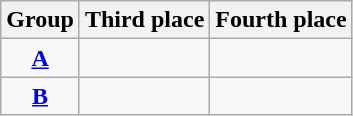<table class="wikitable">
<tr>
<th>Group</th>
<th>Third place</th>
<th>Fourth place</th>
</tr>
<tr>
<td align=center><strong><a href='#'>A</a></strong></td>
<td></td>
<td></td>
</tr>
<tr>
<td align=center><strong><a href='#'>B</a></strong></td>
<td></td>
<td></td>
</tr>
</table>
